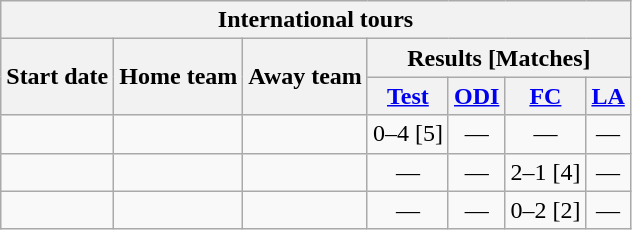<table class="wikitable">
<tr>
<th colspan="7">International tours</th>
</tr>
<tr>
<th rowspan="2">Start date</th>
<th rowspan="2">Home team</th>
<th rowspan="2">Away team</th>
<th colspan="4">Results [Matches]</th>
</tr>
<tr>
<th><a href='#'>Test</a></th>
<th><a href='#'>ODI</a></th>
<th><a href='#'>FC</a></th>
<th><a href='#'>LA</a></th>
</tr>
<tr>
<td><a href='#'></a></td>
<td></td>
<td></td>
<td>0–4 [5]</td>
<td ; style="text-align:center">—</td>
<td ; style="text-align:center">—</td>
<td ; style="text-align:center">—</td>
</tr>
<tr>
<td><a href='#'></a></td>
<td></td>
<td></td>
<td ; style="text-align:center">—</td>
<td ; style="text-align:center">—</td>
<td>2–1 [4]</td>
<td ; style="text-align:center">—</td>
</tr>
<tr>
<td><a href='#'></a></td>
<td></td>
<td></td>
<td ; style="text-align:center">—</td>
<td ; style="text-align:center">—</td>
<td>0–2 [2]</td>
<td ; style="text-align:center">—</td>
</tr>
</table>
